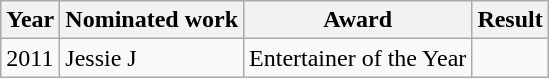<table class="wikitable">
<tr>
<th>Year</th>
<th>Nominated work</th>
<th>Award</th>
<th>Result</th>
</tr>
<tr>
<td rowspan="1">2011</td>
<td rowspan="1">Jessie J</td>
<td>Entertainer of the Year</td>
<td></td>
</tr>
</table>
